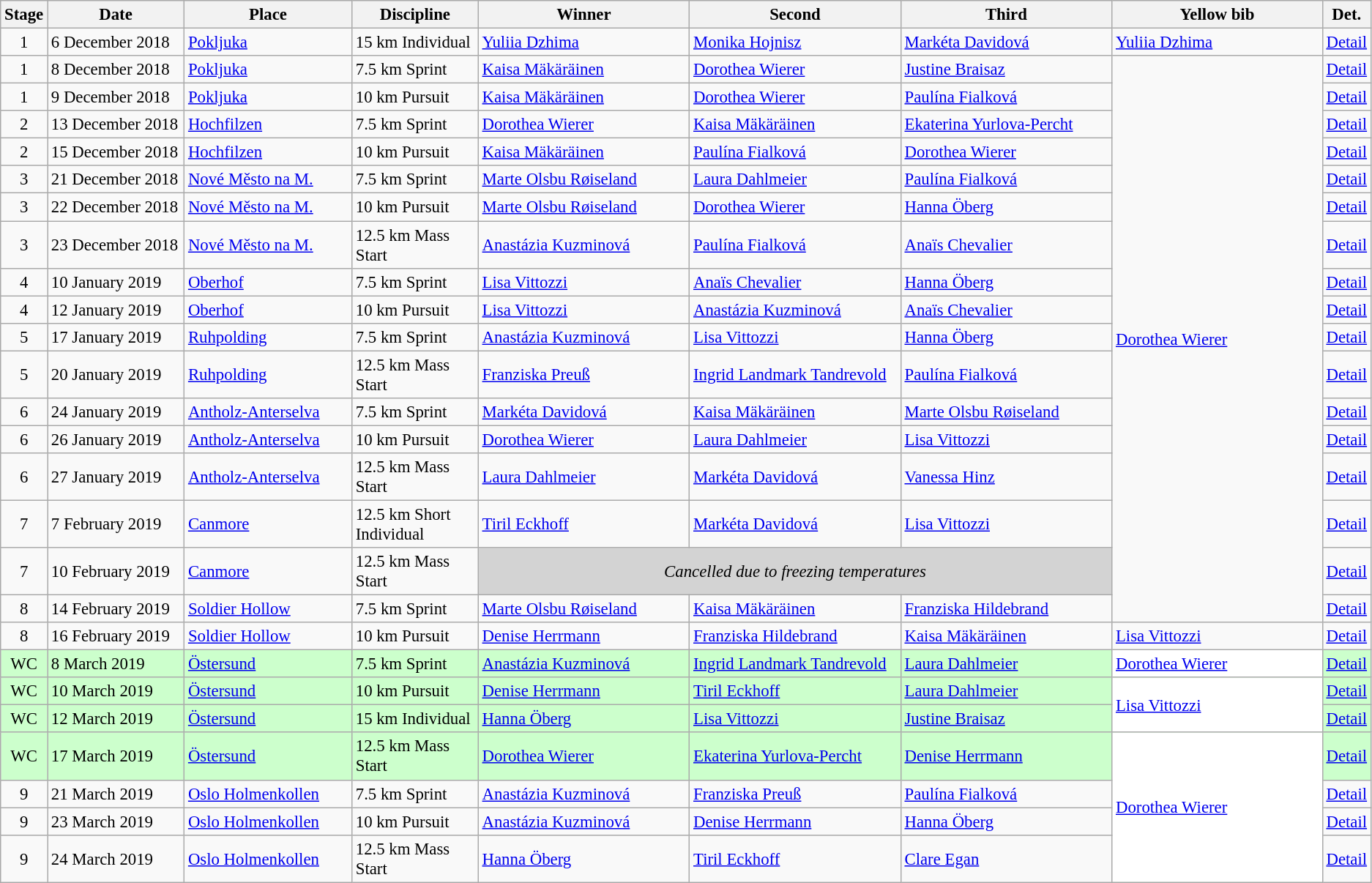<table class="wikitable" style="font-size:95%;">
<tr>
<th width="10">Stage</th>
<th width="120">Date</th>
<th width="148">Place</th>
<th width="110">Discipline</th>
<th width="190">Winner</th>
<th width="190">Second</th>
<th width="190">Third</th>
<th width="190">Yellow bib <br> </th>
<th width="8">Det.</th>
</tr>
<tr>
<td align=center>1</td>
<td>6 December 2018</td>
<td> <a href='#'>Pokljuka</a></td>
<td>15 km Individual</td>
<td> <a href='#'>Yuliia Dzhima</a></td>
<td> <a href='#'>Monika Hojnisz</a></td>
<td> <a href='#'>Markéta Davidová</a></td>
<td> <a href='#'>Yuliia Dzhima</a></td>
<td><a href='#'>Detail</a></td>
</tr>
<tr>
<td align=center>1</td>
<td>8 December 2018</td>
<td> <a href='#'>Pokljuka</a></td>
<td>7.5 km Sprint</td>
<td> <a href='#'>Kaisa Mäkäräinen</a></td>
<td> <a href='#'>Dorothea Wierer</a></td>
<td> <a href='#'>Justine Braisaz</a></td>
<td rowspan="17"> <a href='#'>Dorothea Wierer</a></td>
<td><a href='#'>Detail</a></td>
</tr>
<tr>
<td align=center>1</td>
<td>9 December 2018</td>
<td> <a href='#'>Pokljuka</a></td>
<td>10 km Pursuit</td>
<td> <a href='#'>Kaisa Mäkäräinen</a></td>
<td> <a href='#'>Dorothea Wierer</a></td>
<td> <a href='#'>Paulína Fialková</a></td>
<td><a href='#'>Detail</a></td>
</tr>
<tr>
<td align=center>2</td>
<td>13 December 2018</td>
<td> <a href='#'>Hochfilzen</a></td>
<td>7.5 km Sprint</td>
<td> <a href='#'>Dorothea Wierer</a></td>
<td> <a href='#'>Kaisa Mäkäräinen</a></td>
<td> <a href='#'>Ekaterina Yurlova-Percht</a></td>
<td><a href='#'>Detail</a></td>
</tr>
<tr>
<td align=center>2</td>
<td>15 December 2018</td>
<td> <a href='#'>Hochfilzen</a></td>
<td>10 km Pursuit</td>
<td> <a href='#'>Kaisa Mäkäräinen</a></td>
<td> <a href='#'>Paulína Fialková</a></td>
<td> <a href='#'>Dorothea Wierer</a></td>
<td><a href='#'>Detail</a></td>
</tr>
<tr>
<td align=center>3</td>
<td>21 December 2018</td>
<td> <a href='#'>Nové Město na M.</a></td>
<td>7.5 km Sprint</td>
<td> <a href='#'>Marte Olsbu Røiseland</a></td>
<td> <a href='#'>Laura Dahlmeier</a></td>
<td> <a href='#'>Paulína Fialková</a></td>
<td><a href='#'>Detail</a></td>
</tr>
<tr>
<td align=center>3</td>
<td>22 December 2018</td>
<td> <a href='#'>Nové Město na M.</a></td>
<td>10 km Pursuit</td>
<td> <a href='#'>Marte Olsbu Røiseland</a></td>
<td> <a href='#'>Dorothea Wierer</a></td>
<td> <a href='#'>Hanna Öberg</a></td>
<td><a href='#'>Detail</a></td>
</tr>
<tr>
<td align=center>3</td>
<td>23 December 2018</td>
<td> <a href='#'>Nové Město na M.</a></td>
<td>12.5 km Mass Start</td>
<td> <a href='#'>Anastázia Kuzminová</a></td>
<td> <a href='#'>Paulína Fialková</a></td>
<td> <a href='#'>Anaïs Chevalier</a></td>
<td><a href='#'>Detail</a></td>
</tr>
<tr>
<td align=center>4</td>
<td>10 January 2019</td>
<td> <a href='#'>Oberhof</a></td>
<td>7.5 km Sprint</td>
<td> <a href='#'>Lisa Vittozzi</a></td>
<td> <a href='#'>Anaïs Chevalier</a></td>
<td> <a href='#'>Hanna Öberg</a></td>
<td><a href='#'>Detail</a></td>
</tr>
<tr>
<td align=center>4</td>
<td>12 January 2019</td>
<td> <a href='#'>Oberhof</a></td>
<td>10 km Pursuit</td>
<td> <a href='#'>Lisa Vittozzi</a></td>
<td> <a href='#'>Anastázia Kuzminová</a></td>
<td> <a href='#'>Anaïs Chevalier</a></td>
<td><a href='#'>Detail</a></td>
</tr>
<tr>
<td align=center>5</td>
<td>17 January 2019</td>
<td> <a href='#'>Ruhpolding</a></td>
<td>7.5 km Sprint</td>
<td> <a href='#'>Anastázia Kuzminová</a></td>
<td> <a href='#'>Lisa Vittozzi</a></td>
<td> <a href='#'>Hanna Öberg</a></td>
<td><a href='#'>Detail</a></td>
</tr>
<tr>
<td align=center>5</td>
<td>20 January 2019</td>
<td> <a href='#'>Ruhpolding</a></td>
<td>12.5 km Mass Start</td>
<td> <a href='#'>Franziska Preuß</a></td>
<td> <a href='#'>Ingrid Landmark Tandrevold</a></td>
<td> <a href='#'>Paulína Fialková</a></td>
<td><a href='#'>Detail</a></td>
</tr>
<tr>
<td align=center>6</td>
<td>24 January 2019</td>
<td> <a href='#'>Antholz-Anterselva</a></td>
<td>7.5 km Sprint</td>
<td> <a href='#'>Markéta Davidová</a></td>
<td> <a href='#'>Kaisa Mäkäräinen</a></td>
<td> <a href='#'>Marte Olsbu Røiseland</a></td>
<td><a href='#'>Detail</a></td>
</tr>
<tr>
<td align=center>6</td>
<td>26 January 2019</td>
<td> <a href='#'>Antholz-Anterselva</a></td>
<td>10 km Pursuit</td>
<td> <a href='#'>Dorothea Wierer</a></td>
<td> <a href='#'>Laura Dahlmeier</a></td>
<td> <a href='#'>Lisa Vittozzi</a></td>
<td><a href='#'>Detail</a></td>
</tr>
<tr>
<td align=center>6</td>
<td>27 January 2019</td>
<td> <a href='#'>Antholz-Anterselva</a></td>
<td>12.5 km Mass Start</td>
<td> <a href='#'>Laura Dahlmeier</a></td>
<td> <a href='#'>Markéta Davidová</a></td>
<td> <a href='#'>Vanessa Hinz</a></td>
<td><a href='#'>Detail</a></td>
</tr>
<tr>
<td align=center>7</td>
<td>7 February 2019</td>
<td> <a href='#'>Canmore</a></td>
<td>12.5 km Short Individual</td>
<td> <a href='#'>Tiril Eckhoff</a></td>
<td> <a href='#'>Markéta Davidová</a></td>
<td> <a href='#'>Lisa Vittozzi</a></td>
<td><a href='#'>Detail</a></td>
</tr>
<tr>
<td align=center>7</td>
<td>10 February 2019</td>
<td> <a href='#'>Canmore</a></td>
<td>12.5 km Mass Start</td>
<td colspan="3" align="center" bgcolor=lightgrey><em>Cancelled due to freezing temperatures</em></td>
<td><a href='#'>Detail</a></td>
</tr>
<tr>
<td align=center>8</td>
<td>14 February 2019</td>
<td> <a href='#'>Soldier Hollow</a></td>
<td>7.5 km Sprint</td>
<td> <a href='#'>Marte Olsbu Røiseland</a></td>
<td> <a href='#'>Kaisa Mäkäräinen</a></td>
<td> <a href='#'>Franziska Hildebrand</a></td>
<td><a href='#'>Detail</a></td>
</tr>
<tr>
<td align=center>8</td>
<td>16 February 2019</td>
<td> <a href='#'>Soldier Hollow</a></td>
<td>10 km Pursuit</td>
<td> <a href='#'>Denise Herrmann</a></td>
<td> <a href='#'>Franziska Hildebrand</a></td>
<td> <a href='#'>Kaisa Mäkäräinen</a></td>
<td> <a href='#'>Lisa Vittozzi</a></td>
<td><a href='#'>Detail</a></td>
</tr>
<tr style="background:#CCFFCC">
<td align=center>WC</td>
<td>8 March 2019</td>
<td> <a href='#'>Östersund</a></td>
<td>7.5 km Sprint</td>
<td> <a href='#'>Anastázia Kuzminová</a></td>
<td> <a href='#'>Ingrid Landmark Tandrevold</a></td>
<td> <a href='#'>Laura Dahlmeier</a></td>
<td style="background:white"> <a href='#'>Dorothea Wierer</a></td>
<td><a href='#'>Detail</a></td>
</tr>
<tr style="background:#CCFFCC">
<td align=center>WC</td>
<td>10 March 2019</td>
<td> <a href='#'>Östersund</a></td>
<td>10 km Pursuit</td>
<td> <a href='#'>Denise Herrmann</a></td>
<td> <a href='#'>Tiril Eckhoff</a></td>
<td> <a href='#'>Laura Dahlmeier</a></td>
<td rowspan="2" style="background:white"> <a href='#'>Lisa Vittozzi</a></td>
<td><a href='#'>Detail</a></td>
</tr>
<tr style="background:#CCFFCC">
<td align=center>WC</td>
<td>12 March 2019</td>
<td> <a href='#'>Östersund</a></td>
<td>15 km Individual</td>
<td> <a href='#'>Hanna Öberg</a></td>
<td> <a href='#'>Lisa Vittozzi</a></td>
<td> <a href='#'>Justine Braisaz</a></td>
<td><a href='#'>Detail</a></td>
</tr>
<tr style="background:#CCFFCC">
<td align=center>WC</td>
<td>17 March 2019</td>
<td> <a href='#'>Östersund</a></td>
<td>12.5 km Mass Start</td>
<td> <a href='#'>Dorothea Wierer</a></td>
<td> <a href='#'>Ekaterina Yurlova-Percht</a></td>
<td> <a href='#'>Denise Herrmann</a></td>
<td rowspan="4" style="background:white"> <a href='#'>Dorothea Wierer</a></td>
<td><a href='#'>Detail</a></td>
</tr>
<tr>
<td align=center>9</td>
<td>21 March 2019</td>
<td> <a href='#'>Oslo Holmenkollen</a></td>
<td>7.5 km Sprint</td>
<td> <a href='#'>Anastázia Kuzminová</a></td>
<td> <a href='#'>Franziska Preuß</a></td>
<td> <a href='#'>Paulína Fialková</a></td>
<td><a href='#'>Detail</a></td>
</tr>
<tr>
<td align=center>9</td>
<td>23 March 2019</td>
<td> <a href='#'>Oslo Holmenkollen</a></td>
<td>10 km Pursuit</td>
<td> <a href='#'>Anastázia Kuzminová</a></td>
<td> <a href='#'>Denise Herrmann</a></td>
<td> <a href='#'>Hanna Öberg</a></td>
<td><a href='#'>Detail</a></td>
</tr>
<tr>
<td align=center>9</td>
<td>24 March 2019</td>
<td> <a href='#'>Oslo Holmenkollen</a></td>
<td>12.5 km Mass Start</td>
<td> <a href='#'>Hanna Öberg</a></td>
<td> <a href='#'>Tiril Eckhoff</a></td>
<td> <a href='#'>Clare Egan</a></td>
<td><a href='#'>Detail</a></td>
</tr>
</table>
